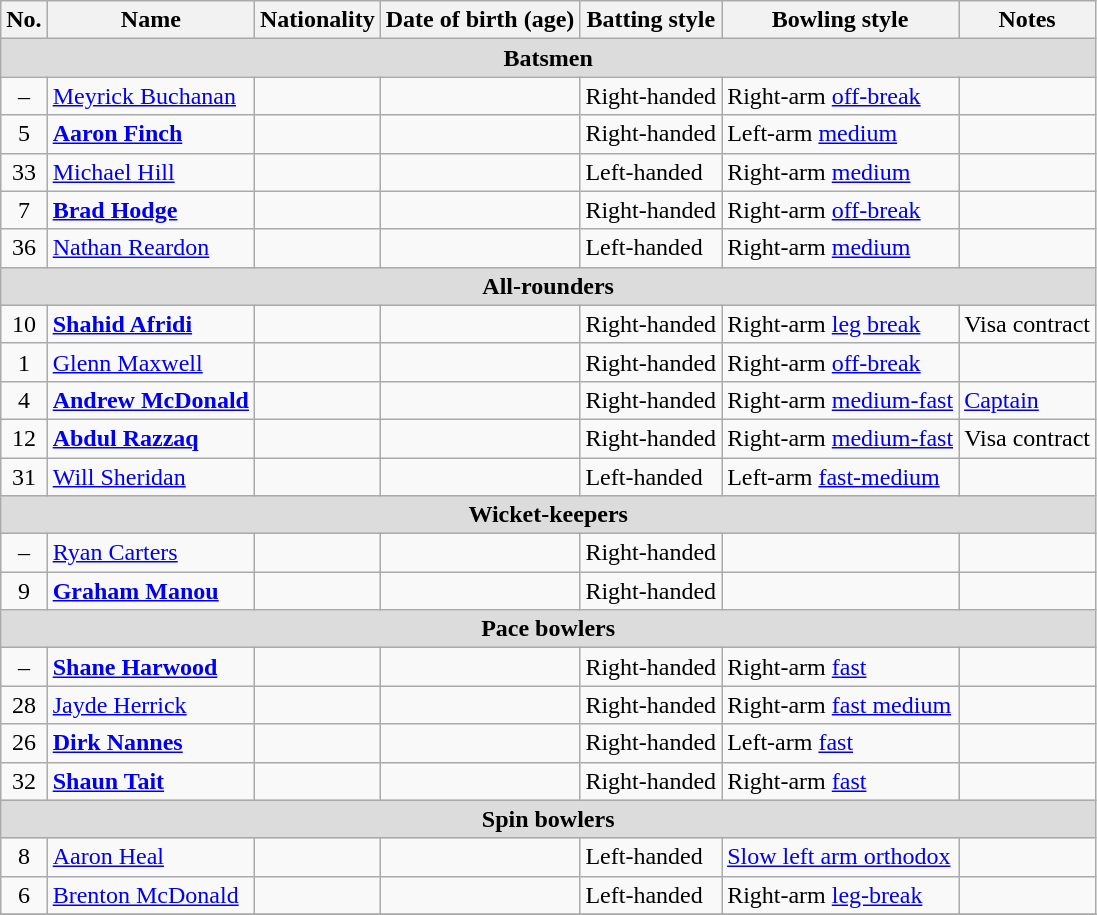<table class="wikitable"  style="font-size:100%;">
<tr>
<th>No.</th>
<th>Name</th>
<th>Nationality</th>
<th>Date of birth (age)</th>
<th>Batting style</th>
<th>Bowling style</th>
<th>Notes</th>
</tr>
<tr>
<th colspan="7" style="background: #DCDCDC" align=center>Batsmen</th>
</tr>
<tr>
<td style="text-align:center">–</td>
<td><a href='#'>Meyrick Buchanan</a></td>
<td></td>
<td></td>
<td>Right-handed</td>
<td>Right-arm <a href='#'>off-break</a></td>
<td></td>
</tr>
<tr>
<td style="text-align:center">5</td>
<td><strong><a href='#'>Aaron Finch</a></strong></td>
<td></td>
<td></td>
<td>Right-handed</td>
<td>Left-arm <a href='#'>medium</a></td>
<td></td>
</tr>
<tr>
<td style="text-align:center">33</td>
<td><a href='#'>Michael Hill</a></td>
<td></td>
<td></td>
<td>Left-handed</td>
<td>Right-arm <a href='#'>medium</a></td>
<td></td>
</tr>
<tr>
<td style="text-align:center">7</td>
<td><strong><a href='#'>Brad Hodge</a></strong></td>
<td></td>
<td></td>
<td>Right-handed</td>
<td>Right-arm <a href='#'>off-break</a></td>
<td></td>
</tr>
<tr>
<td style="text-align:center">36</td>
<td><a href='#'>Nathan Reardon</a></td>
<td></td>
<td></td>
<td>Left-handed</td>
<td>Right-arm <a href='#'>medium</a></td>
<td></td>
</tr>
<tr>
<th colspan="7"  style="background:#dcdcdc; text-align:center;">All-rounders</th>
</tr>
<tr>
<td style="text-align:center">10</td>
<td><strong><a href='#'>Shahid Afridi</a></strong></td>
<td></td>
<td></td>
<td>Right-handed</td>
<td>Right-arm <a href='#'>leg break</a></td>
<td>Visa contract</td>
</tr>
<tr>
<td style="text-align:center">1</td>
<td><a href='#'>Glenn Maxwell</a></td>
<td></td>
<td></td>
<td>Right-handed</td>
<td>Right-arm <a href='#'>off-break</a></td>
<td></td>
</tr>
<tr>
<td style="text-align:center">4</td>
<td><strong><a href='#'>Andrew McDonald</a></strong></td>
<td></td>
<td></td>
<td>Right-handed</td>
<td>Right-arm <a href='#'>medium-fast</a></td>
<td><a href='#'>Captain</a></td>
</tr>
<tr>
<td style="text-align:center">12</td>
<td><strong><a href='#'>Abdul Razzaq</a></strong></td>
<td></td>
<td></td>
<td>Right-handed</td>
<td>Right-arm <a href='#'>medium-fast</a></td>
<td>Visa contract</td>
</tr>
<tr>
<td style="text-align:center">31</td>
<td><a href='#'>Will Sheridan</a></td>
<td></td>
<td></td>
<td>Left-handed</td>
<td>Left-arm <a href='#'>fast-medium</a></td>
<td></td>
</tr>
<tr>
<th colspan="7"  style="background:#dcdcdc; text-align:center;">Wicket-keepers</th>
</tr>
<tr>
<td style="text-align:center">–</td>
<td><a href='#'>Ryan Carters</a></td>
<td></td>
<td></td>
<td>Right-handed</td>
<td></td>
<td></td>
</tr>
<tr>
<td style="text-align:center">9</td>
<td><strong><a href='#'>Graham Manou</a></strong></td>
<td></td>
<td></td>
<td>Right-handed</td>
<td></td>
<td></td>
</tr>
<tr>
<th colspan="7"  style="background:#dcdcdc; text-align:center;">Pace bowlers</th>
</tr>
<tr>
<td style="text-align:center">–</td>
<td><strong><a href='#'>Shane Harwood</a></strong></td>
<td></td>
<td></td>
<td>Right-handed</td>
<td>Right-arm <a href='#'>fast</a></td>
<td></td>
</tr>
<tr>
<td style="text-align:center">28</td>
<td><a href='#'>Jayde Herrick</a></td>
<td></td>
<td></td>
<td>Right-handed</td>
<td>Right-arm <a href='#'>fast medium</a></td>
<td></td>
</tr>
<tr>
<td style="text-align:center">26</td>
<td><strong><a href='#'>Dirk Nannes</a></strong></td>
<td></td>
<td></td>
<td>Right-handed</td>
<td>Left-arm <a href='#'>fast</a></td>
<td></td>
</tr>
<tr>
<td style="text-align:center">32</td>
<td><strong><a href='#'>Shaun Tait</a></strong></td>
<td></td>
<td></td>
<td>Right-handed</td>
<td>Right-arm <a href='#'>fast</a></td>
<td></td>
</tr>
<tr>
<th colspan="7"  style="background:#dcdcdc; text-align:center;">Spin bowlers</th>
</tr>
<tr>
<td style="text-align:center">8</td>
<td><a href='#'>Aaron Heal</a></td>
<td></td>
<td></td>
<td>Left-handed</td>
<td><a href='#'>Slow left arm orthodox</a></td>
<td></td>
</tr>
<tr>
<td style="text-align:center">6</td>
<td><a href='#'>Brenton McDonald</a></td>
<td></td>
<td></td>
<td>Left-handed</td>
<td>Right-arm <a href='#'>leg-break</a></td>
<td></td>
</tr>
<tr>
</tr>
</table>
